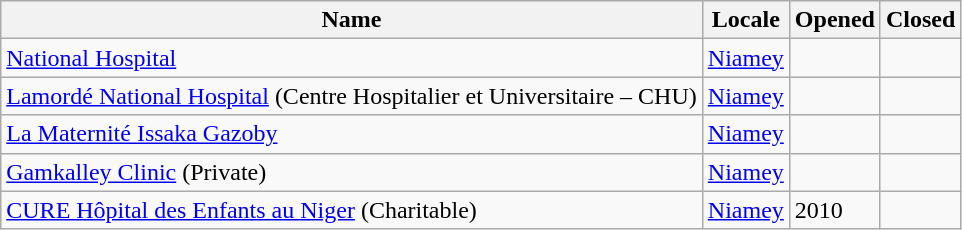<table class="wikitable">
<tr>
<th>Name</th>
<th>Locale</th>
<th>Opened</th>
<th>Closed</th>
</tr>
<tr>
<td><a href='#'>National Hospital</a></td>
<td><a href='#'>Niamey</a></td>
<td></td>
<td></td>
</tr>
<tr>
<td><a href='#'>Lamordé National Hospital</a> (Centre Hospitalier et Universitaire – CHU)</td>
<td><a href='#'>Niamey</a></td>
<td></td>
<td></td>
</tr>
<tr>
<td><a href='#'>La Maternité Issaka Gazoby</a></td>
<td><a href='#'>Niamey</a></td>
<td></td>
<td></td>
</tr>
<tr>
<td><a href='#'>Gamkalley Clinic</a> (Private)</td>
<td><a href='#'>Niamey</a></td>
<td></td>
<td></td>
</tr>
<tr>
<td><a href='#'>CURE Hôpital des Enfants au Niger</a> (Charitable)</td>
<td><a href='#'>Niamey</a></td>
<td>2010</td>
<td></td>
</tr>
</table>
